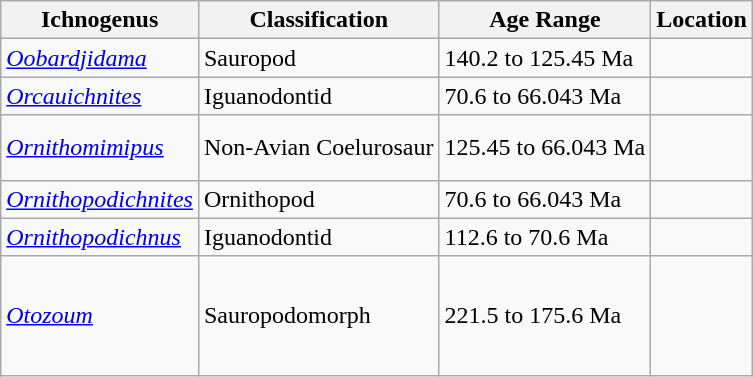<table class="wikitable">
<tr>
<th>Ichnogenus</th>
<th>Classification</th>
<th>Age Range</th>
<th>Location</th>
</tr>
<tr>
<td><em><a href='#'>Oobardjidama</a></em></td>
<td>Sauropod</td>
<td>140.2 to 125.45 Ma</td>
<td></td>
</tr>
<tr>
<td><em><a href='#'>Orcauichnites</a></em></td>
<td>Iguanodontid</td>
<td>70.6 to 66.043 Ma</td>
<td></td>
</tr>
<tr>
<td><em><a href='#'>Ornithomimipus</a></em></td>
<td>Non-Avian Coelurosaur</td>
<td>125.45 to 66.043 Ma</td>
<td><br><br></td>
</tr>
<tr>
<td><em><a href='#'>Ornithopodichnites</a></em></td>
<td>Ornithopod</td>
<td>70.6 to 66.043 Ma</td>
<td></td>
</tr>
<tr>
<td><em><a href='#'>Ornithopodichnus</a></em></td>
<td>Iguanodontid</td>
<td>112.6 to 70.6 Ma</td>
<td><br></td>
</tr>
<tr>
<td><em><a href='#'>Otozoum</a></em></td>
<td>Sauropodomorph</td>
<td>221.5 to 175.6 Ma</td>
<td><br><br><br><br></td>
</tr>
</table>
